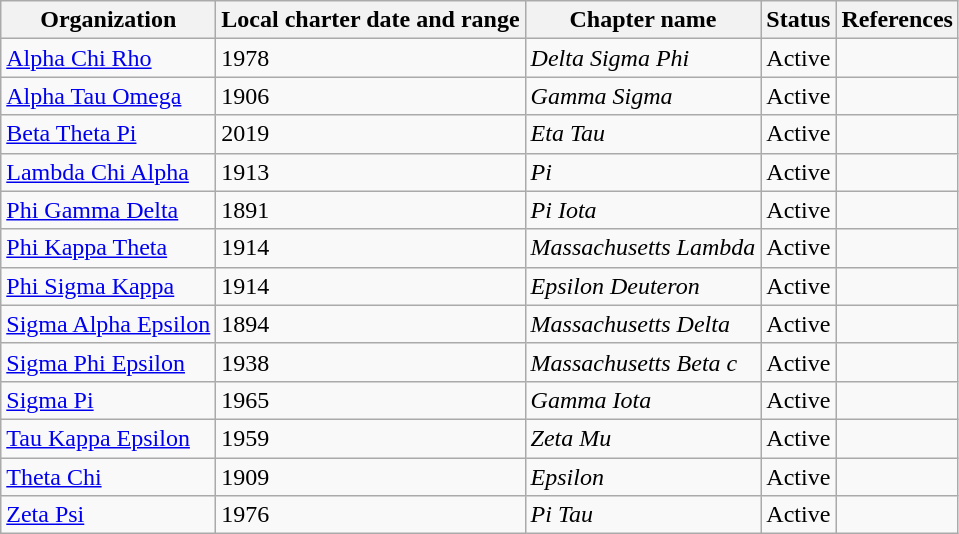<table class="wikitable sortable">
<tr>
<th>Organization</th>
<th>Local charter date and range</th>
<th>Chapter name</th>
<th>Status</th>
<th>References</th>
</tr>
<tr>
<td><a href='#'>Alpha Chi Rho</a></td>
<td>1978</td>
<td><em>Delta Sigma Phi</em></td>
<td>Active</td>
<td></td>
</tr>
<tr>
<td><a href='#'>Alpha Tau Omega</a></td>
<td>1906</td>
<td><em>Gamma Sigma</em></td>
<td>Active</td>
<td></td>
</tr>
<tr>
<td><a href='#'>Beta Theta Pi</a></td>
<td>2019</td>
<td><em>Eta Tau</em></td>
<td>Active</td>
<td></td>
</tr>
<tr>
<td><a href='#'>Lambda Chi Alpha</a></td>
<td>1913</td>
<td><em>Pi</em></td>
<td>Active</td>
<td></td>
</tr>
<tr>
<td><a href='#'>Phi Gamma Delta</a></td>
<td>1891</td>
<td><em>Pi Iota</em></td>
<td>Active</td>
<td></td>
</tr>
<tr>
<td><a href='#'>Phi Kappa Theta</a></td>
<td>1914</td>
<td><em>Massachusetts Lambda</em></td>
<td>Active</td>
<td></td>
</tr>
<tr>
<td><a href='#'>Phi Sigma Kappa</a></td>
<td>1914</td>
<td><em>Epsilon Deuteron</em></td>
<td>Active</td>
<td></td>
</tr>
<tr>
<td><a href='#'>Sigma Alpha Epsilon</a></td>
<td>1894</td>
<td><em>Massachusetts Delta</em></td>
<td>Active</td>
<td></td>
</tr>
<tr>
<td><a href='#'>Sigma Phi Epsilon</a></td>
<td>1938</td>
<td><em>Massachusetts Beta c</em></td>
<td>Active</td>
<td></td>
</tr>
<tr>
<td><a href='#'>Sigma Pi</a></td>
<td>1965</td>
<td><em>Gamma Iota</em></td>
<td>Active</td>
<td></td>
</tr>
<tr>
<td><a href='#'>Tau Kappa Epsilon</a></td>
<td>1959</td>
<td><em>Zeta Mu</em></td>
<td>Active</td>
<td></td>
</tr>
<tr>
<td><a href='#'>Theta Chi</a></td>
<td>1909</td>
<td><em>Epsilon</em></td>
<td>Active</td>
<td></td>
</tr>
<tr>
<td><a href='#'>Zeta Psi</a></td>
<td>1976</td>
<td><em>Pi Tau</em></td>
<td>Active</td>
<td></td>
</tr>
</table>
